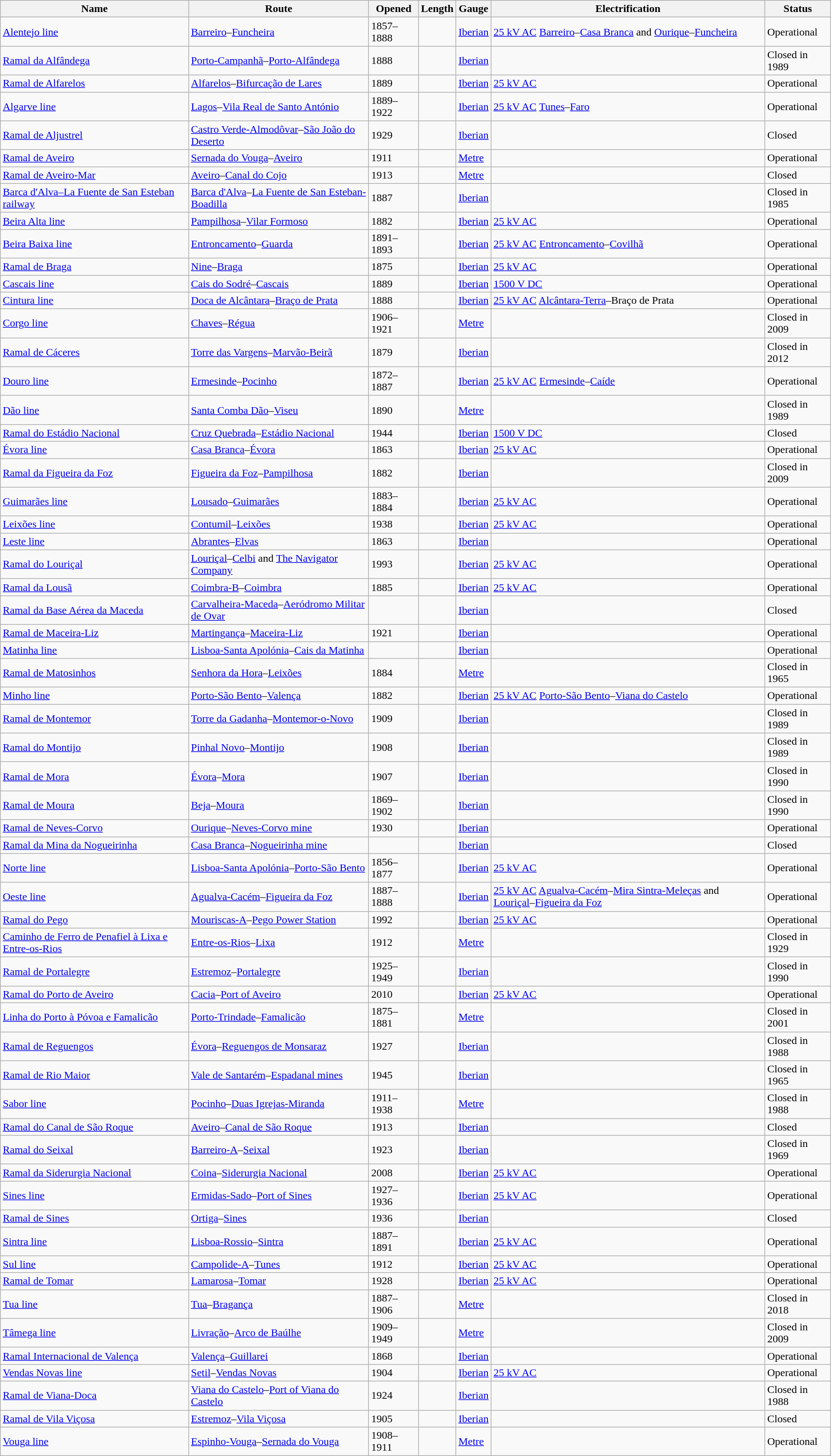<table class="wikitable sortable">
<tr>
<th>Name</th>
<th>Route</th>
<th>Opened</th>
<th>Length</th>
<th>Gauge</th>
<th>Electrification</th>
<th>Status</th>
</tr>
<tr>
<td><a href='#'>Alentejo line</a></td>
<td><a href='#'>Barreiro</a>–<a href='#'>Funcheira</a></td>
<td>1857–1888</td>
<td></td>
<td><a href='#'>Iberian</a></td>
<td><a href='#'>25 kV AC</a> <a href='#'>Barreiro</a>–<a href='#'>Casa Branca</a> and <a href='#'>Ourique</a>–<a href='#'>Funcheira</a></td>
<td>Operational</td>
</tr>
<tr>
<td><a href='#'>Ramal da Alfândega</a></td>
<td><a href='#'>Porto-Campanhã</a>–<a href='#'>Porto-Alfândega</a></td>
<td>1888</td>
<td></td>
<td><a href='#'>Iberian</a></td>
<td></td>
<td>Closed in 1989</td>
</tr>
<tr>
<td><a href='#'>Ramal de Alfarelos</a></td>
<td><a href='#'>Alfarelos</a>–<a href='#'>Bifurcação de Lares</a></td>
<td>1889</td>
<td></td>
<td><a href='#'>Iberian</a></td>
<td><a href='#'>25 kV AC</a></td>
<td>Operational</td>
</tr>
<tr>
<td><a href='#'>Algarve line</a></td>
<td><a href='#'>Lagos</a>–<a href='#'>Vila Real de Santo António</a></td>
<td>1889–1922</td>
<td></td>
<td><a href='#'>Iberian</a></td>
<td><a href='#'>25 kV AC</a> <a href='#'>Tunes</a>–<a href='#'>Faro</a></td>
<td>Operational</td>
</tr>
<tr>
<td><a href='#'>Ramal de Aljustrel</a></td>
<td><a href='#'>Castro Verde-Almodôvar</a>–<a href='#'>São João do Deserto</a></td>
<td>1929</td>
<td></td>
<td><a href='#'>Iberian</a></td>
<td></td>
<td>Closed</td>
</tr>
<tr>
<td><a href='#'>Ramal de Aveiro</a></td>
<td><a href='#'>Sernada do Vouga</a>–<a href='#'>Aveiro</a></td>
<td>1911</td>
<td></td>
<td><a href='#'>Metre</a></td>
<td></td>
<td>Operational</td>
</tr>
<tr>
<td><a href='#'>Ramal de Aveiro-Mar</a></td>
<td><a href='#'>Aveiro</a>–<a href='#'>Canal do Cojo</a></td>
<td>1913</td>
<td></td>
<td><a href='#'>Metre</a></td>
<td></td>
<td>Closed</td>
</tr>
<tr>
<td><a href='#'>Barca d'Alva–La Fuente de San Esteban railway</a></td>
<td><a href='#'>Barca d'Alva</a>–<a href='#'>La Fuente de San Esteban-Boadilla</a></td>
<td>1887</td>
<td></td>
<td><a href='#'>Iberian</a></td>
<td></td>
<td>Closed in 1985</td>
</tr>
<tr>
<td><a href='#'>Beira Alta line</a></td>
<td><a href='#'>Pampilhosa</a>–<a href='#'>Vilar Formoso</a></td>
<td>1882</td>
<td></td>
<td><a href='#'>Iberian</a></td>
<td><a href='#'>25 kV AC</a></td>
<td>Operational</td>
</tr>
<tr>
<td><a href='#'>Beira Baixa line</a></td>
<td><a href='#'>Entroncamento</a>–<a href='#'>Guarda</a></td>
<td>1891–1893</td>
<td></td>
<td><a href='#'>Iberian</a></td>
<td><a href='#'>25 kV AC</a> <a href='#'>Entroncamento</a>–<a href='#'>Covilhã</a></td>
<td>Operational</td>
</tr>
<tr>
<td><a href='#'>Ramal de Braga</a></td>
<td><a href='#'>Nine</a>–<a href='#'>Braga</a></td>
<td>1875</td>
<td></td>
<td><a href='#'>Iberian</a></td>
<td><a href='#'>25 kV AC</a></td>
<td>Operational</td>
</tr>
<tr>
<td><a href='#'>Cascais line</a></td>
<td><a href='#'>Cais do Sodré</a>–<a href='#'>Cascais</a></td>
<td>1889</td>
<td></td>
<td><a href='#'>Iberian</a></td>
<td><a href='#'>1500 V DC</a></td>
<td>Operational</td>
</tr>
<tr>
<td><a href='#'>Cintura line</a></td>
<td><a href='#'>Doca de Alcântara</a>–<a href='#'>Braço de Prata</a></td>
<td>1888</td>
<td></td>
<td><a href='#'>Iberian</a></td>
<td><a href='#'>25 kV AC</a> <a href='#'>Alcântara-Terra</a>–Braço de Prata</td>
<td>Operational</td>
</tr>
<tr>
<td><a href='#'>Corgo line</a></td>
<td><a href='#'>Chaves</a>–<a href='#'>Régua</a></td>
<td>1906–1921</td>
<td></td>
<td><a href='#'>Metre</a></td>
<td></td>
<td>Closed in 2009</td>
</tr>
<tr>
<td><a href='#'>Ramal de Cáceres</a></td>
<td><a href='#'>Torre das Vargens</a>–<a href='#'>Marvão-Beirã</a></td>
<td>1879</td>
<td></td>
<td><a href='#'>Iberian</a></td>
<td></td>
<td>Closed in 2012</td>
</tr>
<tr>
<td><a href='#'>Douro line</a></td>
<td><a href='#'>Ermesinde</a>–<a href='#'>Pocinho</a></td>
<td>1872–1887</td>
<td></td>
<td><a href='#'>Iberian</a></td>
<td><a href='#'>25 kV AC</a> <a href='#'>Ermesinde</a>–<a href='#'>Caíde</a></td>
<td>Operational</td>
</tr>
<tr>
<td><a href='#'>Dão line</a></td>
<td><a href='#'>Santa Comba Dão</a>–<a href='#'>Viseu</a></td>
<td>1890</td>
<td></td>
<td><a href='#'>Metre</a></td>
<td></td>
<td>Closed in 1989</td>
</tr>
<tr>
<td><a href='#'>Ramal do Estádio Nacional</a></td>
<td><a href='#'>Cruz Quebrada</a>–<a href='#'>Estádio Nacional</a></td>
<td>1944</td>
<td></td>
<td><a href='#'>Iberian</a></td>
<td><a href='#'>1500 V DC</a></td>
<td>Closed</td>
</tr>
<tr>
<td><a href='#'>Évora line</a></td>
<td><a href='#'>Casa Branca</a>–<a href='#'>Évora</a></td>
<td>1863</td>
<td></td>
<td><a href='#'>Iberian</a></td>
<td><a href='#'>25 kV AC</a></td>
<td>Operational</td>
</tr>
<tr>
<td><a href='#'>Ramal da Figueira da Foz</a></td>
<td><a href='#'>Figueira da Foz</a>–<a href='#'>Pampilhosa</a></td>
<td>1882</td>
<td></td>
<td><a href='#'>Iberian</a></td>
<td></td>
<td>Closed in 2009</td>
</tr>
<tr>
<td><a href='#'>Guimarães line</a></td>
<td><a href='#'>Lousado</a>–<a href='#'>Guimarães</a></td>
<td>1883–1884</td>
<td></td>
<td><a href='#'>Iberian</a></td>
<td><a href='#'>25 kV AC</a></td>
<td>Operational</td>
</tr>
<tr>
<td><a href='#'>Leixões line</a></td>
<td><a href='#'>Contumil</a>–<a href='#'>Leixões</a></td>
<td>1938</td>
<td></td>
<td><a href='#'>Iberian</a></td>
<td><a href='#'>25 kV AC</a></td>
<td>Operational</td>
</tr>
<tr>
<td><a href='#'>Leste line</a></td>
<td><a href='#'>Abrantes</a>–<a href='#'>Elvas</a></td>
<td>1863</td>
<td></td>
<td><a href='#'>Iberian</a></td>
<td></td>
<td>Operational</td>
</tr>
<tr>
<td><a href='#'>Ramal do Louriçal</a></td>
<td><a href='#'>Louriçal</a>–<a href='#'>Celbi</a> and <a href='#'>The Navigator Company</a></td>
<td>1993</td>
<td></td>
<td><a href='#'>Iberian</a></td>
<td><a href='#'>25 kV AC</a></td>
<td>Operational</td>
</tr>
<tr>
<td><a href='#'>Ramal da Lousã</a></td>
<td><a href='#'>Coimbra-B</a>–<a href='#'>Coimbra</a></td>
<td>1885</td>
<td></td>
<td><a href='#'>Iberian</a></td>
<td><a href='#'>25 kV AC</a></td>
<td>Operational</td>
</tr>
<tr>
<td><a href='#'>Ramal da Base Aérea da Maceda</a></td>
<td><a href='#'>Carvalheira-Maceda</a>–<a href='#'>Aeródromo Militar de Ovar</a></td>
<td></td>
<td></td>
<td><a href='#'>Iberian</a></td>
<td></td>
<td>Closed</td>
</tr>
<tr>
<td><a href='#'>Ramal de Maceira-Liz</a></td>
<td><a href='#'>Martingança</a>–<a href='#'>Maceira-Liz</a></td>
<td>1921</td>
<td></td>
<td><a href='#'>Iberian</a></td>
<td></td>
<td>Operational</td>
</tr>
<tr>
<td><a href='#'>Matinha line</a></td>
<td><a href='#'>Lisboa-Santa Apolónia</a>–<a href='#'>Cais da Matinha</a></td>
<td></td>
<td></td>
<td><a href='#'>Iberian</a></td>
<td></td>
<td>Operational</td>
</tr>
<tr>
<td><a href='#'>Ramal de Matosinhos</a></td>
<td><a href='#'>Senhora da Hora</a>–<a href='#'>Leixões</a></td>
<td>1884</td>
<td></td>
<td><a href='#'>Metre</a></td>
<td></td>
<td>Closed in 1965</td>
</tr>
<tr>
<td><a href='#'>Minho line</a></td>
<td><a href='#'>Porto-São Bento</a>–<a href='#'>Valença</a></td>
<td>1882</td>
<td></td>
<td><a href='#'>Iberian</a></td>
<td><a href='#'>25 kV AC</a> <a href='#'>Porto-São Bento</a>–<a href='#'>Viana do Castelo</a></td>
<td>Operational</td>
</tr>
<tr>
<td><a href='#'>Ramal de Montemor</a></td>
<td><a href='#'>Torre da Gadanha</a>–<a href='#'>Montemor-o-Novo</a></td>
<td>1909</td>
<td></td>
<td><a href='#'>Iberian</a></td>
<td></td>
<td>Closed in 1989</td>
</tr>
<tr>
<td><a href='#'>Ramal do Montijo</a></td>
<td><a href='#'>Pinhal Novo</a>–<a href='#'>Montijo</a></td>
<td>1908</td>
<td></td>
<td><a href='#'>Iberian</a></td>
<td></td>
<td>Closed in 1989</td>
</tr>
<tr>
<td><a href='#'>Ramal de Mora</a></td>
<td><a href='#'>Évora</a>–<a href='#'>Mora</a></td>
<td>1907</td>
<td></td>
<td><a href='#'>Iberian</a></td>
<td></td>
<td>Closed in 1990</td>
</tr>
<tr>
<td><a href='#'>Ramal de Moura</a></td>
<td><a href='#'>Beja</a>–<a href='#'>Moura</a></td>
<td>1869–1902</td>
<td></td>
<td><a href='#'>Iberian</a></td>
<td></td>
<td>Closed in 1990</td>
</tr>
<tr>
<td><a href='#'>Ramal de Neves-Corvo</a></td>
<td><a href='#'>Ourique</a>–<a href='#'>Neves-Corvo mine</a></td>
<td>1930</td>
<td></td>
<td><a href='#'>Iberian</a></td>
<td></td>
<td>Operational</td>
</tr>
<tr>
<td><a href='#'>Ramal da Mina da Nogueirinha</a></td>
<td><a href='#'>Casa Branca</a>–<a href='#'>Nogueirinha mine</a></td>
<td></td>
<td></td>
<td><a href='#'>Iberian</a></td>
<td></td>
<td>Closed</td>
</tr>
<tr>
<td><a href='#'>Norte line</a></td>
<td><a href='#'>Lisboa-Santa Apolónia</a>–<a href='#'>Porto-São Bento</a></td>
<td>1856–1877</td>
<td></td>
<td><a href='#'>Iberian</a></td>
<td><a href='#'>25 kV AC</a></td>
<td>Operational</td>
</tr>
<tr>
<td><a href='#'>Oeste line</a></td>
<td><a href='#'>Agualva-Cacém</a>–<a href='#'>Figueira da Foz</a></td>
<td>1887–1888</td>
<td></td>
<td><a href='#'>Iberian</a></td>
<td><a href='#'>25 kV AC</a> <a href='#'>Agualva-Cacém</a>–<a href='#'>Mira Sintra-Meleças</a> and <a href='#'>Louriçal</a>–<a href='#'>Figueira da Foz</a></td>
<td>Operational</td>
</tr>
<tr>
<td><a href='#'>Ramal do Pego</a></td>
<td><a href='#'>Mouriscas-A</a>–<a href='#'>Pego Power Station</a></td>
<td>1992</td>
<td></td>
<td><a href='#'>Iberian</a></td>
<td><a href='#'>25 kV AC</a></td>
<td>Operational</td>
</tr>
<tr>
<td><a href='#'>Caminho de Ferro de Penafiel à Lixa e Entre-os-Rios</a></td>
<td><a href='#'>Entre-os-Rios</a>–<a href='#'>Lixa</a></td>
<td>1912</td>
<td></td>
<td><a href='#'>Metre</a></td>
<td></td>
<td>Closed in 1929</td>
</tr>
<tr>
<td><a href='#'>Ramal de Portalegre</a></td>
<td><a href='#'>Estremoz</a>–<a href='#'>Portalegre</a></td>
<td>1925–1949</td>
<td></td>
<td><a href='#'>Iberian</a></td>
<td></td>
<td>Closed in 1990</td>
</tr>
<tr>
<td><a href='#'>Ramal do Porto de Aveiro</a></td>
<td><a href='#'>Cacia</a>–<a href='#'>Port of Aveiro</a></td>
<td>2010</td>
<td></td>
<td><a href='#'>Iberian</a></td>
<td><a href='#'>25 kV AC</a></td>
<td>Operational</td>
</tr>
<tr>
<td><a href='#'>Linha do Porto à Póvoa e Famalicão</a></td>
<td><a href='#'>Porto-Trindade</a>–<a href='#'>Famalicão</a></td>
<td>1875–1881</td>
<td></td>
<td><a href='#'>Metre</a></td>
<td></td>
<td>Closed in 2001</td>
</tr>
<tr>
<td><a href='#'>Ramal de Reguengos</a></td>
<td><a href='#'>Évora</a>–<a href='#'>Reguengos de Monsaraz</a></td>
<td>1927</td>
<td></td>
<td><a href='#'>Iberian</a></td>
<td></td>
<td>Closed in 1988</td>
</tr>
<tr>
<td><a href='#'>Ramal de Rio Maior</a></td>
<td><a href='#'>Vale de Santarém</a>–<a href='#'>Espadanal mines</a></td>
<td>1945</td>
<td></td>
<td><a href='#'>Iberian</a></td>
<td></td>
<td>Closed in 1965</td>
</tr>
<tr>
<td><a href='#'>Sabor line</a></td>
<td><a href='#'>Pocinho</a>–<a href='#'>Duas Igrejas-Miranda</a></td>
<td>1911–1938</td>
<td></td>
<td><a href='#'>Metre</a></td>
<td></td>
<td>Closed in 1988</td>
</tr>
<tr>
<td><a href='#'>Ramal do Canal de São Roque</a></td>
<td><a href='#'>Aveiro</a>–<a href='#'>Canal de São Roque</a></td>
<td>1913</td>
<td></td>
<td><a href='#'>Iberian</a></td>
<td></td>
<td>Closed</td>
</tr>
<tr>
<td><a href='#'>Ramal do Seixal</a></td>
<td><a href='#'>Barreiro-A</a>–<a href='#'>Seixal</a></td>
<td>1923</td>
<td></td>
<td><a href='#'>Iberian</a></td>
<td></td>
<td>Closed in 1969</td>
</tr>
<tr>
<td><a href='#'>Ramal da Siderurgia Nacional</a></td>
<td><a href='#'>Coina</a>–<a href='#'>Siderurgia Nacional</a></td>
<td>2008</td>
<td></td>
<td><a href='#'>Iberian</a></td>
<td><a href='#'>25 kV AC</a></td>
<td>Operational</td>
</tr>
<tr>
<td><a href='#'>Sines line</a></td>
<td><a href='#'>Ermidas-Sado</a>–<a href='#'>Port of Sines</a></td>
<td>1927–1936</td>
<td></td>
<td><a href='#'>Iberian</a></td>
<td><a href='#'>25 kV AC</a></td>
<td>Operational</td>
</tr>
<tr>
<td><a href='#'>Ramal de Sines</a></td>
<td><a href='#'>Ortiga</a>–<a href='#'>Sines</a></td>
<td>1936</td>
<td></td>
<td><a href='#'>Iberian</a></td>
<td></td>
<td>Closed</td>
</tr>
<tr>
<td><a href='#'>Sintra line</a></td>
<td><a href='#'>Lisboa-Rossio</a>–<a href='#'>Sintra</a></td>
<td>1887–1891</td>
<td></td>
<td><a href='#'>Iberian</a></td>
<td><a href='#'>25 kV AC</a></td>
<td>Operational</td>
</tr>
<tr>
<td><a href='#'>Sul line</a></td>
<td><a href='#'>Campolide-A</a>–<a href='#'>Tunes</a></td>
<td>1912</td>
<td></td>
<td><a href='#'>Iberian</a></td>
<td><a href='#'>25 kV AC</a></td>
<td>Operational</td>
</tr>
<tr>
<td><a href='#'>Ramal de Tomar</a></td>
<td><a href='#'>Lamarosa</a>–<a href='#'>Tomar</a></td>
<td>1928</td>
<td></td>
<td><a href='#'>Iberian</a></td>
<td><a href='#'>25 kV AC</a></td>
<td>Operational</td>
</tr>
<tr>
<td><a href='#'>Tua line</a></td>
<td><a href='#'>Tua</a>–<a href='#'>Bragança</a></td>
<td>1887–1906</td>
<td></td>
<td><a href='#'>Metre</a></td>
<td></td>
<td>Closed in 2018</td>
</tr>
<tr>
<td><a href='#'>Tâmega line</a></td>
<td><a href='#'>Livração</a>–<a href='#'>Arco de Baúlhe</a></td>
<td>1909–1949</td>
<td></td>
<td><a href='#'>Metre</a></td>
<td></td>
<td>Closed in 2009</td>
</tr>
<tr>
<td><a href='#'>Ramal Internacional de Valença</a></td>
<td><a href='#'>Valença</a>–<a href='#'>Guillarei</a></td>
<td>1868</td>
<td></td>
<td><a href='#'>Iberian</a></td>
<td></td>
<td>Operational</td>
</tr>
<tr>
<td><a href='#'>Vendas Novas line</a></td>
<td><a href='#'>Setil</a>–<a href='#'>Vendas Novas</a></td>
<td>1904</td>
<td></td>
<td><a href='#'>Iberian</a></td>
<td><a href='#'>25 kV AC</a></td>
<td>Operational</td>
</tr>
<tr>
<td><a href='#'>Ramal de Viana-Doca</a></td>
<td><a href='#'>Viana do Castelo</a>–<a href='#'>Port of Viana do Castelo</a></td>
<td>1924</td>
<td></td>
<td><a href='#'>Iberian</a></td>
<td></td>
<td>Closed in 1988</td>
</tr>
<tr>
<td><a href='#'>Ramal de Vila Viçosa</a></td>
<td><a href='#'>Estremoz</a>–<a href='#'>Vila Viçosa</a></td>
<td>1905</td>
<td></td>
<td><a href='#'>Iberian</a></td>
<td></td>
<td>Closed</td>
</tr>
<tr>
<td><a href='#'>Vouga line</a></td>
<td><a href='#'>Espinho-Vouga</a>–<a href='#'>Sernada do Vouga</a></td>
<td>1908–1911</td>
<td></td>
<td><a href='#'>Metre</a></td>
<td></td>
<td>Operational</td>
</tr>
</table>
